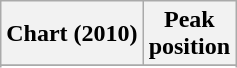<table class="wikitable sortable plainrowheaders" style="text-align:center">
<tr>
<th scope="col">Chart (2010)</th>
<th scope="col">Peak<br>position</th>
</tr>
<tr>
</tr>
<tr>
</tr>
<tr>
</tr>
</table>
